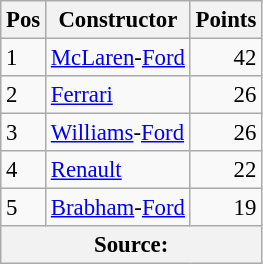<table class="wikitable" style="font-size: 95%;">
<tr>
<th>Pos</th>
<th>Constructor</th>
<th>Points</th>
</tr>
<tr>
<td>1</td>
<td> <a href='#'>McLaren</a>-<a href='#'>Ford</a></td>
<td align="right">42</td>
</tr>
<tr>
<td>2</td>
<td> <a href='#'>Ferrari</a></td>
<td align="right">26</td>
</tr>
<tr>
<td>3</td>
<td> <a href='#'>Williams</a>-<a href='#'>Ford</a></td>
<td align="right">26</td>
</tr>
<tr>
<td>4</td>
<td> <a href='#'>Renault</a></td>
<td align="right">22</td>
</tr>
<tr>
<td>5</td>
<td> <a href='#'>Brabham</a>-<a href='#'>Ford</a></td>
<td align="right">19</td>
</tr>
<tr>
<th colspan=4>Source:</th>
</tr>
</table>
